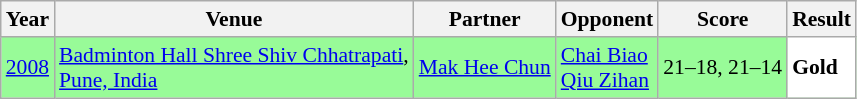<table class="sortable wikitable" style="font-size: 90%;">
<tr>
<th>Year</th>
<th>Venue</th>
<th>Partner</th>
<th>Opponent</th>
<th>Score</th>
<th>Result</th>
</tr>
<tr style="background:#98FB98">
<td align="center"><a href='#'>2008</a></td>
<td align="left"><a href='#'>Badminton Hall Shree Shiv Chhatrapati</a>,<br><a href='#'>Pune, India</a></td>
<td align="left"> <a href='#'>Mak Hee Chun</a></td>
<td align="left"> <a href='#'>Chai Biao</a> <br>  <a href='#'>Qiu Zihan</a></td>
<td align="left">21–18, 21–14</td>
<td style="text-align:left; background:white"> <strong>Gold</strong></td>
</tr>
</table>
